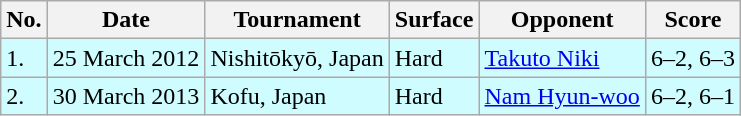<table class=wikitable>
<tr>
<th>No.</th>
<th>Date</th>
<th>Tournament</th>
<th>Surface</th>
<th>Opponent</th>
<th>Score</th>
</tr>
<tr style="background:#cffcff;">
<td>1.</td>
<td>25 March 2012</td>
<td>Nishitōkyō, Japan</td>
<td>Hard</td>
<td> <a href='#'>Takuto Niki</a></td>
<td>6–2, 6–3</td>
</tr>
<tr style="background:#cffcff;">
<td>2.</td>
<td>30 March 2013</td>
<td>Kofu, Japan</td>
<td>Hard</td>
<td> <a href='#'>Nam Hyun-woo</a></td>
<td>6–2, 6–1</td>
</tr>
</table>
